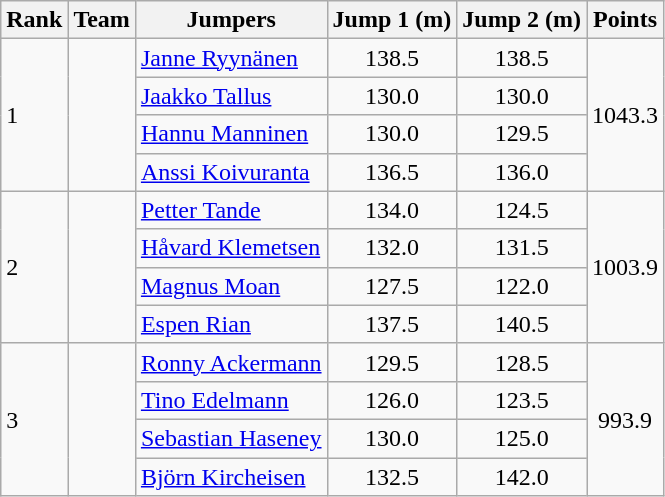<table class="wikitable">
<tr>
<th align=left>Rank</th>
<th>Team</th>
<th>Jumpers</th>
<th align=Center>Jump 1 (m)</th>
<th>Jump 2 (m)</th>
<th>Points</th>
</tr>
<tr>
<td align=left rowspan="4">1</td>
<td align=left rowspan="4"></td>
<td align=left><a href='#'>Janne Ryynänen</a></td>
<td align=center>138.5</td>
<td align=center>138.5</td>
<td align=center rowspan="4">1043.3</td>
</tr>
<tr>
<td align=left><a href='#'>Jaakko Tallus</a></td>
<td align=center>130.0</td>
<td align=center>130.0</td>
</tr>
<tr>
<td align=left><a href='#'>Hannu Manninen</a></td>
<td align=center>130.0</td>
<td align=center>129.5</td>
</tr>
<tr>
<td align=left><a href='#'>Anssi Koivuranta</a></td>
<td align=center>136.5</td>
<td align=center>136.0</td>
</tr>
<tr>
<td align=left rowspan="4">2</td>
<td align=left rowspan="4"></td>
<td align=left><a href='#'>Petter Tande</a></td>
<td align=center>134.0</td>
<td align=center>124.5</td>
<td align=center rowspan="4">1003.9</td>
</tr>
<tr>
<td align=left><a href='#'>Håvard Klemetsen</a></td>
<td align=center>132.0</td>
<td align=center>131.5</td>
</tr>
<tr>
<td align=left><a href='#'>Magnus Moan</a></td>
<td align=center>127.5</td>
<td align=center>122.0</td>
</tr>
<tr>
<td align=left><a href='#'>Espen Rian</a></td>
<td align=center>137.5</td>
<td align=center>140.5</td>
</tr>
<tr>
<td align=left rowspan="4">3</td>
<td align=left rowspan="4"></td>
<td align=left><a href='#'>Ronny Ackermann</a></td>
<td align=center>129.5</td>
<td align=center>128.5</td>
<td align=center rowspan="4">993.9</td>
</tr>
<tr>
<td align=left><a href='#'>Tino Edelmann</a></td>
<td align=center>126.0</td>
<td align=center>123.5</td>
</tr>
<tr>
<td align=left><a href='#'>Sebastian Haseney</a></td>
<td align=center>130.0</td>
<td align=center>125.0</td>
</tr>
<tr>
<td align=left><a href='#'>Björn Kircheisen</a></td>
<td align=center>132.5</td>
<td align=center>142.0</td>
</tr>
</table>
